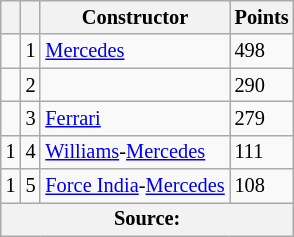<table class="wikitable" style="font-size:85%">
<tr>
<th></th>
<th></th>
<th>Constructor</th>
<th>Points</th>
</tr>
<tr>
<td align="left"></td>
<td align="center">1</td>
<td> <a href='#'>Mercedes</a></td>
<td align="left">498</td>
</tr>
<tr>
<td align="left"></td>
<td align="center">2</td>
<td></td>
<td align="left">290</td>
</tr>
<tr>
<td align="left"></td>
<td align="center">3</td>
<td> <a href='#'>Ferrari</a></td>
<td align="left">279</td>
</tr>
<tr>
<td align="left"> 1</td>
<td align="center">4</td>
<td> <a href='#'>Williams</a>-<a href='#'>Mercedes</a></td>
<td align="left">111</td>
</tr>
<tr>
<td align="left"> 1</td>
<td align="center">5</td>
<td> <a href='#'>Force India</a>-<a href='#'>Mercedes</a></td>
<td align="left">108</td>
</tr>
<tr>
<th colspan=4>Source:</th>
</tr>
</table>
